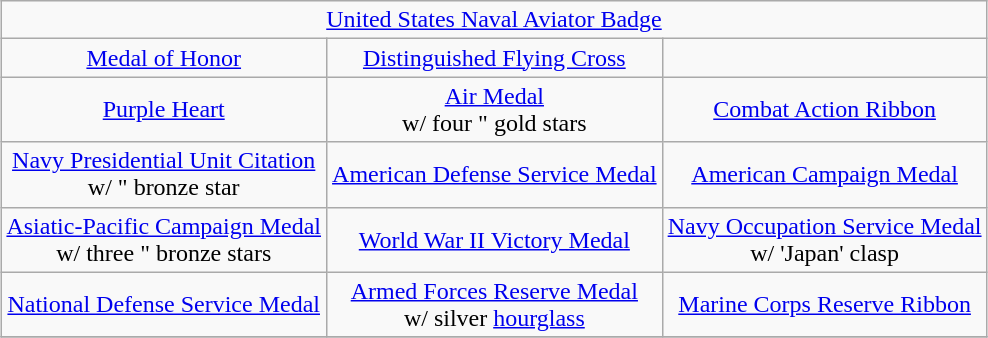<table class="wikitable" style="margin:1em auto; text-align:center;">
<tr>
<td colspan="4"><a href='#'>United States Naval Aviator Badge</a></td>
</tr>
<tr>
<td><a href='#'>Medal of Honor</a></td>
<td><a href='#'>Distinguished Flying Cross</a></td>
</tr>
<tr>
<td><a href='#'>Purple Heart</a></td>
<td><a href='#'>Air Medal</a><br>w/ four " gold stars</td>
<td><a href='#'>Combat Action Ribbon</a></td>
</tr>
<tr>
<td><a href='#'>Navy Presidential Unit Citation</a><br>w/ " bronze star</td>
<td><a href='#'>American Defense Service Medal</a></td>
<td><a href='#'>American Campaign Medal</a></td>
</tr>
<tr>
<td><a href='#'>Asiatic-Pacific Campaign Medal</a><br>w/ three " bronze stars</td>
<td><a href='#'>World War II Victory Medal</a></td>
<td><a href='#'>Navy Occupation Service Medal</a><br>w/ 'Japan' clasp</td>
</tr>
<tr>
<td><a href='#'>National Defense Service Medal</a></td>
<td><a href='#'>Armed Forces Reserve Medal</a><br>w/ silver <a href='#'>hourglass</a></td>
<td><a href='#'>Marine Corps Reserve Ribbon</a></td>
</tr>
<tr>
</tr>
</table>
